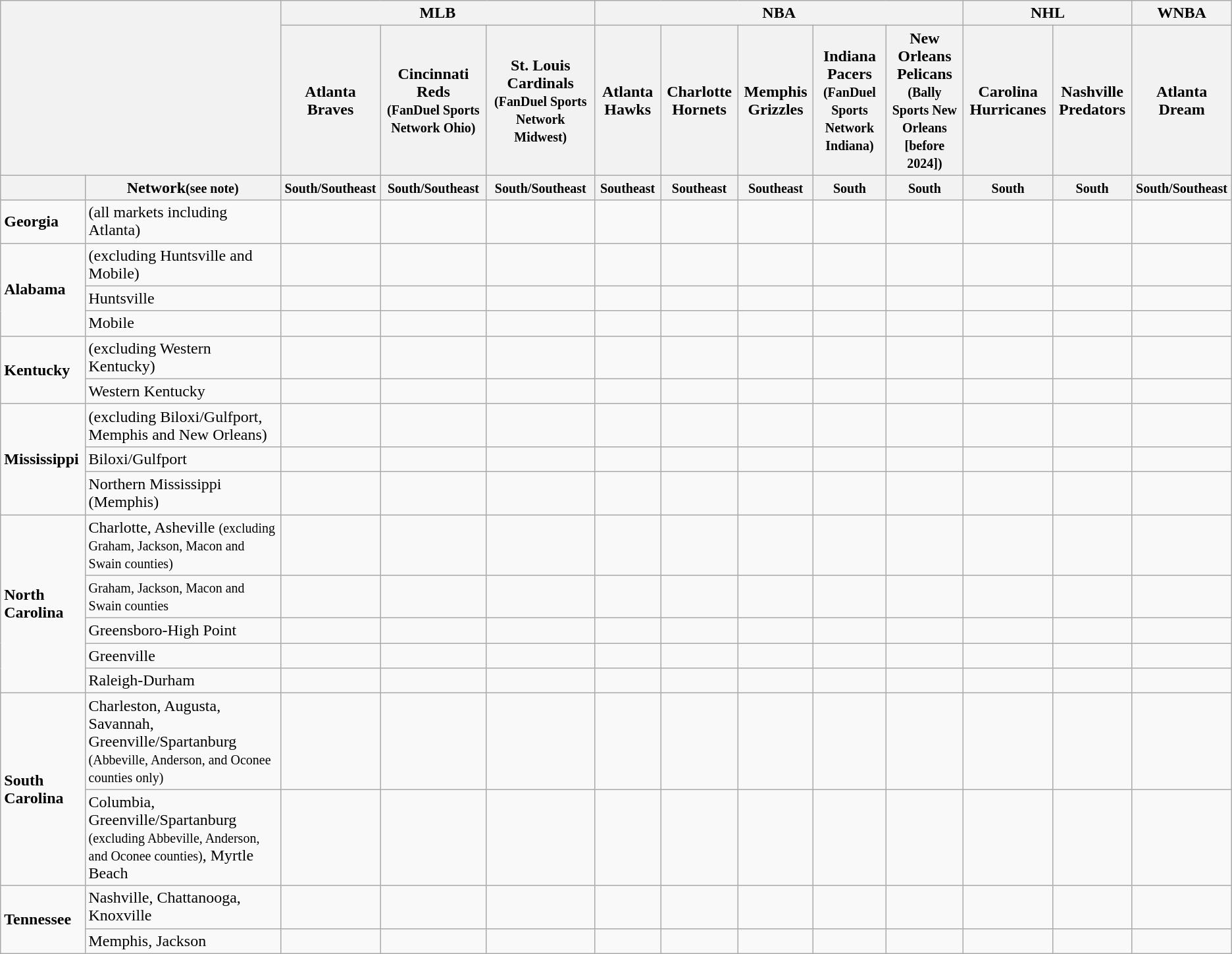<table class="wikitable">
<tr>
<th rowspan="2" colspan="2"></th>
<th colspan="3">MLB</th>
<th colspan="5">NBA</th>
<th colspan="2">NHL</th>
<th>WNBA</th>
</tr>
<tr colspan="2">
<th>Atlanta Braves</th>
<th>Cincinnati Reds<br><small>(FanDuel Sports Network Ohio)</small></th>
<th>St. Louis Cardinals<br><small>(FanDuel Sports Network Midwest)</small></th>
<th>Atlanta Hawks</th>
<th>Charlotte Hornets</th>
<th>Memphis Grizzles</th>
<th>Indiana Pacers<br><small>(FanDuel Sports Network Indiana)</small></th>
<th>New Orleans Pelicans<br><small>(Bally Sports New Orleans [before 2024])</small></th>
<th>Carolina Hurricanes</th>
<th>Nashville Predators</th>
<th>Atlanta Dream</th>
</tr>
<tr>
<th></th>
<th>Network<small>(see note)</small></th>
<th><small>South/Southeast</small></th>
<th><small>South/Southeast</small></th>
<th><small>South/Southeast</small></th>
<th><small>Southeast</small></th>
<th><small>Southeast</small></th>
<th><small>Southeast</small></th>
<th><small>South</small></th>
<th><small>South</small></th>
<th><small>South</small></th>
<th><small>South</small></th>
<th><small>South/Southeast</small></th>
</tr>
<tr>
<td><strong>Georgia</strong></td>
<td>(all markets including Atlanta)</td>
<td></td>
<td></td>
<td></td>
<td></td>
<td></td>
<td></td>
<td></td>
<td></td>
<td></td>
<td></td>
<td></td>
</tr>
<tr>
<td rowspan="3"><strong>Alabama</strong></td>
<td>(excluding Huntsville and Mobile)</td>
<td></td>
<td></td>
<td></td>
<td></td>
<td></td>
<td></td>
<td></td>
<td></td>
<td></td>
<td></td>
<td></td>
</tr>
<tr>
<td>Huntsville</td>
<td></td>
<td></td>
<td></td>
<td></td>
<td></td>
<td></td>
<td></td>
<td></td>
<td></td>
<td></td>
<td></td>
</tr>
<tr>
<td>Mobile</td>
<td></td>
<td></td>
<td></td>
<td></td>
<td></td>
<td></td>
<td></td>
<td></td>
<td></td>
<td></td>
<td></td>
</tr>
<tr>
<td rowspan="2"><strong>Kentucky</strong></td>
<td>(excluding Western Kentucky)</td>
<td></td>
<td></td>
<td></td>
<td></td>
<td></td>
<td></td>
<td></td>
<td></td>
<td></td>
<td></td>
<td></td>
</tr>
<tr>
<td>Western Kentucky</td>
<td></td>
<td></td>
<td></td>
<td></td>
<td></td>
<td></td>
<td></td>
<td></td>
<td></td>
<td></td>
<td></td>
</tr>
<tr>
<td rowspan="3"><strong>Mississippi</strong></td>
<td>(excluding Biloxi/Gulfport, Memphis and New Orleans)</td>
<td></td>
<td></td>
<td></td>
<td></td>
<td></td>
<td></td>
<td></td>
<td></td>
<td></td>
<td></td>
<td></td>
</tr>
<tr>
<td>Biloxi/Gulfport</td>
<td></td>
<td></td>
<td></td>
<td></td>
<td></td>
<td></td>
<td></td>
<td></td>
<td></td>
<td></td>
<td></td>
</tr>
<tr>
<td>Northern Mississippi (Memphis)</td>
<td></td>
<td></td>
<td></td>
<td></td>
<td></td>
<td></td>
<td></td>
<td></td>
<td></td>
<td></td>
<td></td>
</tr>
<tr>
<td rowspan="5"><strong>North Carolina</strong></td>
<td>Charlotte, Asheville <small>(excluding Graham, Jackson, Macon and Swain counties)</small></td>
<td></td>
<td></td>
<td></td>
<td></td>
<td></td>
<td></td>
<td></td>
<td></td>
<td></td>
<td></td>
<td></td>
</tr>
<tr>
<td><small>Graham, Jackson, Macon and Swain counties</small></td>
<td></td>
<td></td>
<td></td>
<td></td>
<td></td>
<td></td>
<td></td>
<td></td>
<td></td>
<td></td>
<td></td>
</tr>
<tr>
<td>Greensboro-High Point</td>
<td></td>
<td></td>
<td></td>
<td></td>
<td></td>
<td></td>
<td></td>
<td></td>
<td></td>
<td></td>
<td></td>
</tr>
<tr>
<td>Greenville</td>
<td></td>
<td></td>
<td></td>
<td></td>
<td></td>
<td></td>
<td></td>
<td></td>
<td></td>
<td></td>
<td></td>
</tr>
<tr>
<td>Raleigh-Durham</td>
<td></td>
<td></td>
<td></td>
<td></td>
<td></td>
<td></td>
<td></td>
<td></td>
<td></td>
<td></td>
<td></td>
</tr>
<tr>
<td rowspan="2"><strong>South Carolina</strong></td>
<td>Charleston, Augusta, Savannah, Greenville/Spartanburg <small>(Abbeville, Anderson, and Oconee counties only)</small></td>
<td></td>
<td></td>
<td></td>
<td></td>
<td></td>
<td></td>
<td></td>
<td></td>
<td></td>
<td></td>
<td></td>
</tr>
<tr>
<td>Columbia, Greenville/Spartanburg <small>(excluding Abbeville, Anderson, and Oconee counties)</small>, Myrtle Beach</td>
<td></td>
<td></td>
<td></td>
<td></td>
<td></td>
<td></td>
<td></td>
<td></td>
<td></td>
<td></td>
<td></td>
</tr>
<tr>
<td rowspan="2"><strong>Tennessee</strong></td>
<td>Nashville, Chattanooga, Knoxville</td>
<td></td>
<td></td>
<td></td>
<td></td>
<td></td>
<td></td>
<td></td>
<td></td>
<td></td>
<td></td>
<td></td>
</tr>
<tr>
<td>Memphis, Jackson</td>
<td></td>
<td></td>
<td></td>
<td></td>
<td></td>
<td></td>
<td></td>
<td></td>
<td></td>
<td></td>
<td></td>
</tr>
</table>
